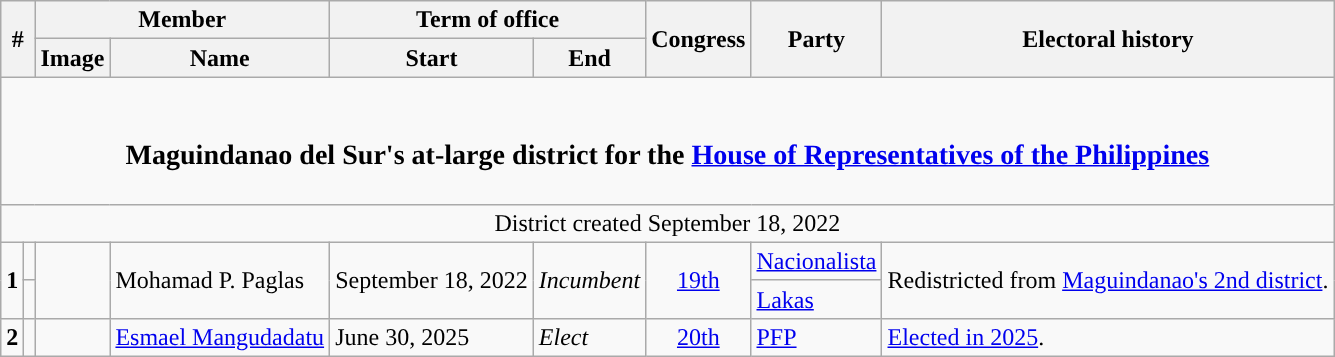<table class=wikitable>
<tr>
<th rowspan="2" colspan="2">#</th>
<th colspan="2">Member</th>
<th colspan="2">Term of office</th>
<th rowspan="2">Congress</th>
<th rowspan="2">Party</th>
<th rowspan="2">Electoral history</th>
</tr>
<tr>
<th>Image</th>
<th>Name</th>
<th>Start</th>
<th>End</th>
</tr>
<tr>
<td colspan="9" style="text-align:center;"><br><h3>Maguindanao del Sur's at-large district for the <a href='#'>House of Representatives of the Philippines</a></h3></td>
</tr>
<tr>
<td colspan="9" style="text-align:center;">District created September 18, 2022</td>
</tr>
<tr>
<td style="text-align:center;" rowspan="2"><strong>1</strong></td>
<td style="color:inherit;background:"></td>
<td rowspan="2"></td>
<td rowspan="2">Mohamad P. Paglas</td>
<td rowspan="2">September 18, 2022</td>
<td rowspan="2"><em>Incumbent</em></td>
<td style="text-align:center;" rowspan="2"><a href='#'>19th</a></td>
<td><a href='#'>Nacionalista</a></td>
<td rowspan="2">Redistricted from <a href='#'>Maguindanao's 2nd district</a>.</td>
</tr>
<tr>
<td style="color:inherit;background:"></td>
<td><a href='#'>Lakas</a></td>
</tr>
<tr>
<td style="text-align:center;"><strong>2</strong></td>
<td style="color:inherit;background:"></td>
<td></td>
<td><a href='#'>Esmael Mangudadatu</a></td>
<td>June 30, 2025</td>
<td><em>Elect</em></td>
<td style="text-align:center;" rowspan="2"><a href='#'>20th</a></td>
<td><a href='#'>PFP</a></td>
<td><a href='#'>Elected in 2025</a>.</td>
</tr>
</table>
